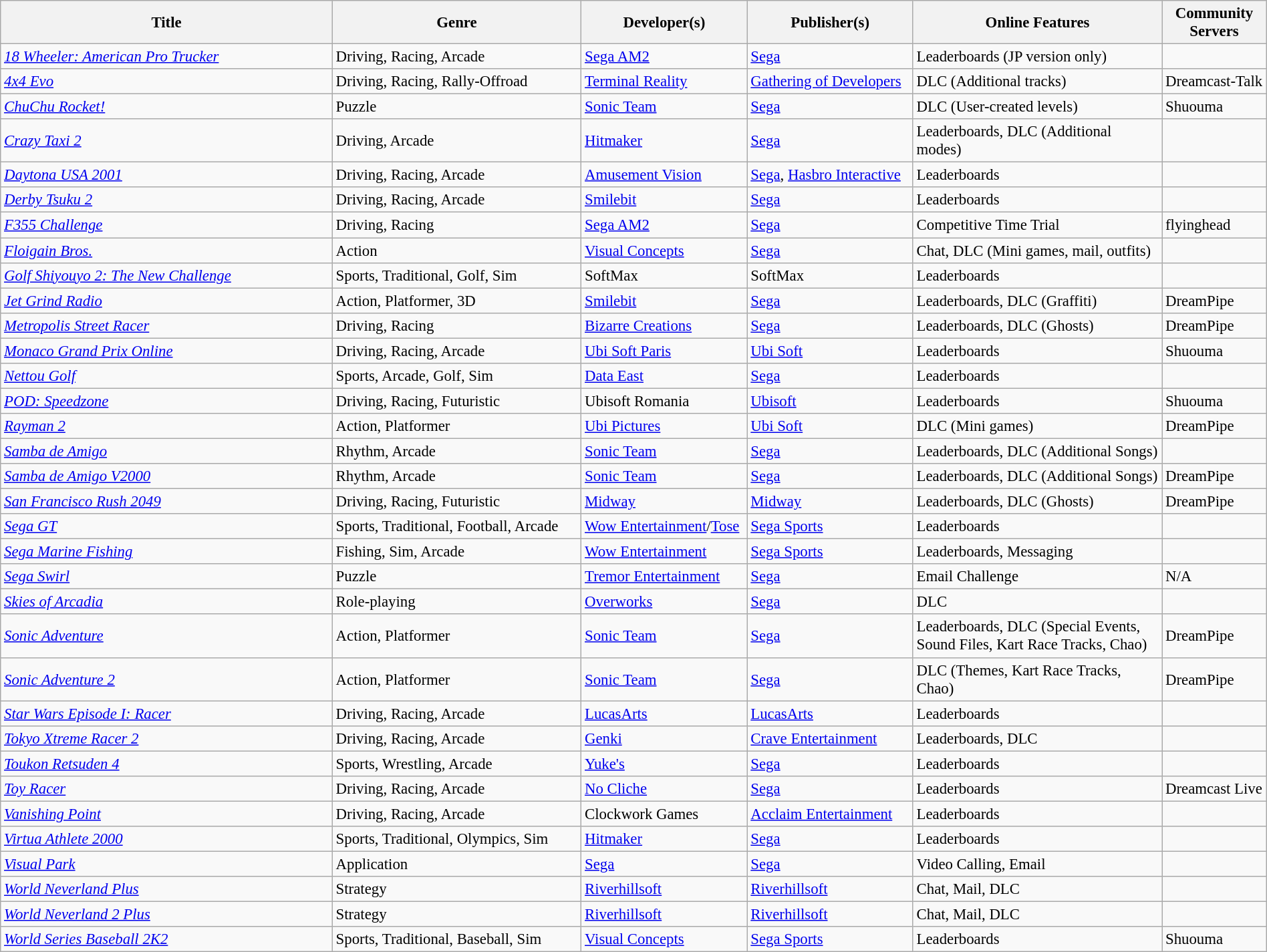<table class="wikitable sortable" style="width:100%; font-size:95%;">
<tr>
<th rowspan="2" style="width:20%;">Title</th>
<th rowspan="2" style="width:15%;">Genre</th>
<th rowspan="2" style="width:10%;">Developer(s)</th>
<th rowspan="2" style="width:10%;">Publisher(s)</th>
<th rowspan="2" style="width:15%;">Online Features</th>
<th rowspan="2" style="width:5%;">Community Servers</th>
</tr>
<tr>
</tr>
<tr>
<td><em><a href='#'>18 Wheeler: American Pro Trucker</a></em></td>
<td>Driving, Racing, Arcade</td>
<td><a href='#'>Sega AM2</a></td>
<td><a href='#'>Sega</a></td>
<td>Leaderboards (JP version only)</td>
<td></td>
</tr>
<tr>
<td><em><a href='#'>4x4 Evo</a></em></td>
<td>Driving, Racing, Rally-Offroad</td>
<td><a href='#'>Terminal Reality</a></td>
<td><a href='#'>Gathering of Developers</a></td>
<td>DLC (Additional tracks)</td>
<td>Dreamcast-Talk</td>
</tr>
<tr>
<td><em><a href='#'>ChuChu Rocket!</a></em></td>
<td>Puzzle</td>
<td><a href='#'>Sonic Team</a></td>
<td><a href='#'>Sega</a></td>
<td>DLC (User-created levels)</td>
<td>Shuouma</td>
</tr>
<tr>
<td><em><a href='#'>Crazy Taxi 2</a></em></td>
<td>Driving, Arcade</td>
<td><a href='#'>Hitmaker</a></td>
<td><a href='#'>Sega</a></td>
<td>Leaderboards, DLC (Additional modes)</td>
<td></td>
</tr>
<tr>
<td><em><a href='#'>Daytona USA 2001</a></em></td>
<td>Driving, Racing, Arcade</td>
<td><a href='#'>Amusement Vision</a></td>
<td><a href='#'>Sega</a>, <a href='#'>Hasbro Interactive</a></td>
<td>Leaderboards</td>
<td></td>
</tr>
<tr>
<td><em><a href='#'>Derby Tsuku 2</a></em></td>
<td>Driving, Racing, Arcade</td>
<td><a href='#'>Smilebit</a></td>
<td><a href='#'>Sega</a></td>
<td>Leaderboards</td>
<td></td>
</tr>
<tr>
<td><em><a href='#'>F355 Challenge</a></em></td>
<td>Driving, Racing</td>
<td><a href='#'>Sega AM2</a></td>
<td><a href='#'>Sega</a></td>
<td>Competitive Time Trial</td>
<td>flyinghead</td>
</tr>
<tr>
<td><em><a href='#'>Floigain Bros.</a></em></td>
<td>Action</td>
<td><a href='#'>Visual Concepts</a></td>
<td><a href='#'>Sega</a></td>
<td>Chat, DLC (Mini games, mail, outfits)</td>
<td></td>
</tr>
<tr>
<td><em><a href='#'>Golf Shiyouyo 2: The New Challenge</a></em></td>
<td>Sports, Traditional, Golf, Sim</td>
<td>SoftMax</td>
<td>SoftMax</td>
<td>Leaderboards</td>
<td></td>
</tr>
<tr>
<td><em><a href='#'>Jet Grind Radio</a></em></td>
<td>Action, Platformer, 3D</td>
<td><a href='#'>Smilebit</a></td>
<td><a href='#'>Sega</a></td>
<td>Leaderboards, DLC (Graffiti)</td>
<td>DreamPipe</td>
</tr>
<tr>
<td><em><a href='#'>Metropolis Street Racer</a></em></td>
<td>Driving, Racing</td>
<td><a href='#'>Bizarre Creations</a></td>
<td><a href='#'>Sega</a></td>
<td>Leaderboards, DLC (Ghosts)</td>
<td>DreamPipe</td>
</tr>
<tr>
<td><em><a href='#'>Monaco Grand Prix Online</a></em></td>
<td>Driving, Racing, Arcade</td>
<td><a href='#'>Ubi Soft Paris</a></td>
<td><a href='#'>Ubi Soft</a></td>
<td>Leaderboards</td>
<td>Shuouma</td>
</tr>
<tr>
<td><em><a href='#'>Nettou Golf</a></em></td>
<td>Sports, Arcade, Golf, Sim</td>
<td><a href='#'>Data East</a></td>
<td><a href='#'>Sega</a></td>
<td>Leaderboards</td>
<td></td>
</tr>
<tr>
<td><em><a href='#'>POD: Speedzone</a></em></td>
<td>Driving, Racing, Futuristic</td>
<td>Ubisoft Romania</td>
<td><a href='#'>Ubisoft</a></td>
<td>Leaderboards</td>
<td>Shuouma</td>
</tr>
<tr>
<td><em><a href='#'>Rayman 2</a></em></td>
<td>Action, Platformer</td>
<td><a href='#'>Ubi Pictures</a></td>
<td><a href='#'>Ubi Soft</a></td>
<td>DLC (Mini games)</td>
<td>DreamPipe</td>
</tr>
<tr>
<td><em><a href='#'>Samba de Amigo</a></em></td>
<td>Rhythm, Arcade</td>
<td><a href='#'>Sonic Team</a></td>
<td><a href='#'>Sega</a></td>
<td>Leaderboards, DLC (Additional Songs)</td>
<td></td>
</tr>
<tr>
<td><em><a href='#'>Samba de Amigo V2000</a></em></td>
<td>Rhythm, Arcade</td>
<td><a href='#'>Sonic Team</a></td>
<td><a href='#'>Sega</a></td>
<td>Leaderboards, DLC (Additional Songs)</td>
<td>DreamPipe</td>
</tr>
<tr>
<td><em><a href='#'>San Francisco Rush 2049</a></em></td>
<td>Driving, Racing, Futuristic</td>
<td><a href='#'>Midway</a></td>
<td><a href='#'>Midway</a></td>
<td>Leaderboards, DLC (Ghosts)</td>
<td>DreamPipe</td>
</tr>
<tr>
<td><em><a href='#'>Sega GT</a></em></td>
<td>Sports, Traditional, Football, Arcade</td>
<td><a href='#'>Wow Entertainment</a>/<a href='#'>Tose</a></td>
<td><a href='#'>Sega Sports</a></td>
<td>Leaderboards</td>
<td></td>
</tr>
<tr>
<td><em><a href='#'>Sega Marine Fishing</a></em></td>
<td>Fishing, Sim, Arcade</td>
<td><a href='#'>Wow Entertainment</a></td>
<td><a href='#'>Sega Sports</a></td>
<td>Leaderboards, Messaging</td>
<td></td>
</tr>
<tr>
<td><em><a href='#'>Sega Swirl</a></em></td>
<td>Puzzle</td>
<td><a href='#'>Tremor Entertainment</a></td>
<td><a href='#'>Sega</a></td>
<td>Email Challenge</td>
<td>N/A</td>
</tr>
<tr>
<td><em><a href='#'>Skies of Arcadia</a></em></td>
<td>Role-playing</td>
<td><a href='#'>Overworks</a></td>
<td><a href='#'>Sega</a></td>
<td>DLC</td>
<td></td>
</tr>
<tr>
<td><em><a href='#'>Sonic Adventure</a></em></td>
<td>Action, Platformer</td>
<td><a href='#'>Sonic Team</a></td>
<td><a href='#'>Sega</a></td>
<td>Leaderboards, DLC (Special Events, Sound Files, Kart Race Tracks, Chao)</td>
<td>DreamPipe</td>
</tr>
<tr>
<td><em><a href='#'>Sonic Adventure 2</a></em></td>
<td>Action, Platformer</td>
<td><a href='#'>Sonic Team</a></td>
<td><a href='#'>Sega</a></td>
<td>DLC (Themes, Kart Race Tracks, Chao)</td>
<td>DreamPipe</td>
</tr>
<tr>
<td><em><a href='#'>Star Wars Episode I: Racer</a></em></td>
<td>Driving, Racing, Arcade</td>
<td><a href='#'>LucasArts</a></td>
<td><a href='#'>LucasArts</a></td>
<td>Leaderboards</td>
<td></td>
</tr>
<tr>
<td><em><a href='#'>Tokyo Xtreme Racer 2</a></em></td>
<td>Driving, Racing, Arcade</td>
<td><a href='#'>Genki</a></td>
<td><a href='#'>Crave Entertainment</a></td>
<td>Leaderboards, DLC</td>
<td></td>
</tr>
<tr>
<td><em><a href='#'>Toukon Retsuden 4</a></em></td>
<td>Sports, Wrestling, Arcade</td>
<td><a href='#'>Yuke's</a></td>
<td><a href='#'>Sega</a></td>
<td>Leaderboards</td>
<td></td>
</tr>
<tr>
<td><em><a href='#'>Toy Racer</a></em></td>
<td>Driving, Racing, Arcade</td>
<td><a href='#'>No Cliche</a></td>
<td><a href='#'>Sega</a></td>
<td>Leaderboards</td>
<td>Dreamcast Live</td>
</tr>
<tr>
<td><em><a href='#'>Vanishing Point</a></em></td>
<td>Driving, Racing, Arcade</td>
<td>Clockwork Games</td>
<td><a href='#'>Acclaim Entertainment</a></td>
<td>Leaderboards</td>
<td></td>
</tr>
<tr>
<td><em><a href='#'>Virtua Athlete 2000</a></em></td>
<td>Sports, Traditional, Olympics, Sim</td>
<td><a href='#'>Hitmaker</a></td>
<td><a href='#'>Sega</a></td>
<td>Leaderboards</td>
<td></td>
</tr>
<tr>
<td><em><a href='#'>Visual Park</a></em></td>
<td>Application</td>
<td><a href='#'>Sega</a></td>
<td><a href='#'>Sega</a></td>
<td>Video Calling, Email</td>
<td></td>
</tr>
<tr>
<td><em><a href='#'>World Neverland Plus</a></em></td>
<td>Strategy</td>
<td><a href='#'>Riverhillsoft</a></td>
<td><a href='#'>Riverhillsoft</a></td>
<td>Chat, Mail, DLC</td>
<td></td>
</tr>
<tr>
<td><em><a href='#'>World Neverland 2 Plus</a></em></td>
<td>Strategy</td>
<td><a href='#'>Riverhillsoft</a></td>
<td><a href='#'>Riverhillsoft</a></td>
<td>Chat, Mail, DLC</td>
<td></td>
</tr>
<tr>
<td><em><a href='#'>World Series Baseball 2K2</a></em></td>
<td>Sports, Traditional, Baseball, Sim</td>
<td><a href='#'>Visual Concepts</a></td>
<td><a href='#'>Sega Sports</a></td>
<td>Leaderboards</td>
<td>Shuouma</td>
</tr>
</table>
